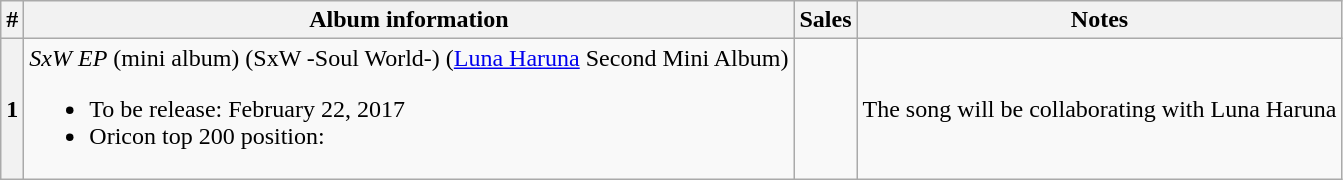<table class="wikitable">
<tr>
<th>#</th>
<th>Album information</th>
<th>Sales</th>
<th>Notes</th>
</tr>
<tr>
<th>1</th>
<td><em>SxW EP</em> (mini album) (SxW -Soul World-) (<a href='#'>Luna Haruna</a> Second Mini Album)<br><ul><li>To be release: February 22, 2017</li><li>Oricon top 200 position:</li></ul></td>
<td></td>
<td>The song will be collaborating with Luna Haruna</td>
</tr>
</table>
